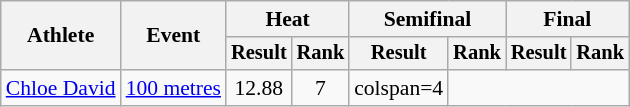<table class="wikitable" style="font-size:90%">
<tr>
<th rowspan="2">Athlete</th>
<th rowspan="2">Event</th>
<th colspan="2">Heat</th>
<th colspan="2">Semifinal</th>
<th colspan="2">Final</th>
</tr>
<tr style="font-size:95%">
<th>Result</th>
<th>Rank</th>
<th>Result</th>
<th>Rank</th>
<th>Result</th>
<th>Rank</th>
</tr>
<tr align=center>
<td align=left><a href='#'>Chloe David</a></td>
<td align=left><a href='#'>100 metres</a></td>
<td>12.88</td>
<td>7</td>
<td>colspan=4 </td>
</tr>
</table>
